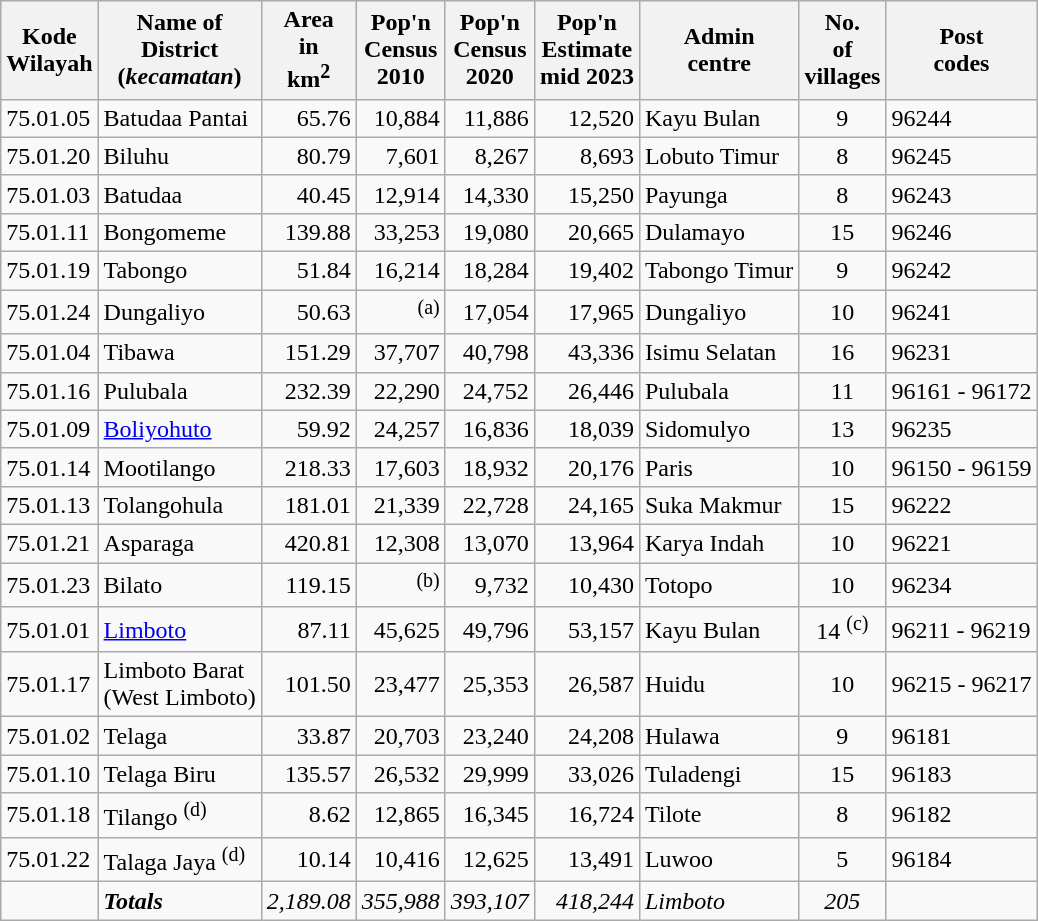<table class="sortable wikitable">
<tr>
<th>Kode <br>Wilayah</th>
<th>Name of<br>District<br>(<em>kecamatan</em>)</th>
<th>Area<br> in<br> km<sup>2</sup></th>
<th>Pop'n<br>Census<br>2010</th>
<th>Pop'n<br>Census<br>2020</th>
<th>Pop'n<br>Estimate<br>mid 2023</th>
<th>Admin<br>centre</th>
<th>No.<br>of<br>villages</th>
<th>Post<br>codes</th>
</tr>
<tr>
<td>75.01.05</td>
<td>Batudaa Pantai</td>
<td align="right">65.76</td>
<td align="right">10,884</td>
<td align="right">11,886</td>
<td align="right">12,520</td>
<td>Kayu Bulan</td>
<td align="center">9</td>
<td>96244</td>
</tr>
<tr>
<td>75.01.20</td>
<td>Biluhu</td>
<td align="right">80.79</td>
<td align="right">7,601</td>
<td align="right">8,267</td>
<td align="right">8,693</td>
<td>Lobuto Timur</td>
<td align="center">8</td>
<td>96245</td>
</tr>
<tr>
<td>75.01.03</td>
<td>Batudaa</td>
<td align="right">40.45</td>
<td align="right">12,914</td>
<td align="right">14,330</td>
<td align="right">15,250</td>
<td>Payunga</td>
<td align="center">8</td>
<td>96243</td>
</tr>
<tr>
<td>75.01.11</td>
<td>Bongomeme</td>
<td align="right">139.88</td>
<td align="right">33,253</td>
<td align="right">19,080</td>
<td align="right">20,665</td>
<td>Dulamayo</td>
<td align="center">15</td>
<td>96246</td>
</tr>
<tr>
<td>75.01.19</td>
<td>Tabongo</td>
<td align="right">51.84</td>
<td align="right">16,214</td>
<td align="right">18,284</td>
<td align="right">19,402</td>
<td>Tabongo Timur</td>
<td align="center">9</td>
<td>96242</td>
</tr>
<tr>
<td>75.01.24</td>
<td>Dungaliyo</td>
<td align="right">50.63</td>
<td align="right"><sup>(a)</sup></td>
<td align="right">17,054</td>
<td align="right">17,965</td>
<td>Dungaliyo</td>
<td align="center">10</td>
<td>96241</td>
</tr>
<tr>
<td>75.01.04</td>
<td>Tibawa</td>
<td align="right">151.29</td>
<td align="right">37,707</td>
<td align="right">40,798</td>
<td align="right">43,336</td>
<td>Isimu Selatan</td>
<td align="center">16</td>
<td>96231</td>
</tr>
<tr>
<td>75.01.16</td>
<td>Pulubala</td>
<td align="right">232.39</td>
<td align="right">22,290</td>
<td align="right">24,752</td>
<td align="right">26,446</td>
<td>Pulubala</td>
<td align="center">11</td>
<td>96161 - 96172</td>
</tr>
<tr>
<td>75.01.09</td>
<td><a href='#'>Boliyohuto</a></td>
<td align="right">59.92</td>
<td align="right">24,257</td>
<td align="right">16,836</td>
<td align="right">18,039</td>
<td>Sidomulyo</td>
<td align="center">13</td>
<td>96235</td>
</tr>
<tr>
<td>75.01.14</td>
<td>Mootilango</td>
<td align="right">218.33</td>
<td align="right">17,603</td>
<td align="right">18,932</td>
<td align="right">20,176</td>
<td>Paris</td>
<td align="center">10</td>
<td>96150 - 96159</td>
</tr>
<tr>
<td>75.01.13</td>
<td>Tolangohula</td>
<td align="right">181.01</td>
<td align="right">21,339</td>
<td align="right">22,728</td>
<td align="right">24,165</td>
<td>Suka Makmur</td>
<td align="center">15</td>
<td>96222</td>
</tr>
<tr>
<td>75.01.21</td>
<td>Asparaga</td>
<td align="right">420.81</td>
<td align="right">12,308</td>
<td align="right">13,070</td>
<td align="right">13,964</td>
<td>Karya Indah</td>
<td align="center">10</td>
<td>96221</td>
</tr>
<tr>
<td>75.01.23</td>
<td>Bilato</td>
<td align="right">119.15</td>
<td align="right"><sup>(b)</sup></td>
<td align="right">9,732</td>
<td align="right">10,430</td>
<td>Totopo</td>
<td align="center">10</td>
<td>96234</td>
</tr>
<tr>
<td>75.01.01</td>
<td><a href='#'>Limboto</a></td>
<td align="right">87.11</td>
<td align="right">45,625</td>
<td align="right">49,796</td>
<td align="right">53,157</td>
<td>Kayu Bulan</td>
<td align="center">14 <sup>(c)</sup></td>
<td>96211 - 96219</td>
</tr>
<tr>
<td>75.01.17</td>
<td>Limboto Barat <br> (West Limboto)</td>
<td align="right">101.50</td>
<td align="right">23,477</td>
<td align="right">25,353</td>
<td align="right">26,587</td>
<td>Huidu</td>
<td align="center">10</td>
<td>96215 - 96217</td>
</tr>
<tr>
<td>75.01.02</td>
<td>Telaga</td>
<td align="right">33.87</td>
<td align="right">20,703</td>
<td align="right">23,240</td>
<td align="right">24,208</td>
<td>Hulawa</td>
<td align="center">9</td>
<td>96181</td>
</tr>
<tr>
<td>75.01.10</td>
<td>Telaga Biru</td>
<td align="right">135.57</td>
<td align="right">26,532</td>
<td align="right">29,999</td>
<td align="right">33,026</td>
<td>Tuladengi</td>
<td align="center">15</td>
<td>96183</td>
</tr>
<tr>
<td>75.01.18</td>
<td>Tilango <sup>(d)</sup></td>
<td align="right">8.62</td>
<td align="right">12,865</td>
<td align="right">16,345</td>
<td align="right">16,724</td>
<td>Tilote</td>
<td align="center">8</td>
<td>96182</td>
</tr>
<tr>
<td>75.01.22</td>
<td>Talaga Jaya <sup>(d)</sup></td>
<td align="right">10.14</td>
<td align="right">10,416</td>
<td align="right">12,625</td>
<td align="right">13,491</td>
<td>Luwoo</td>
<td align="center">5</td>
<td>96184</td>
</tr>
<tr>
<td></td>
<td><strong><em>Totals</em></strong></td>
<td align="right"><em>2,189.08</em></td>
<td align="right"><em>355,988</em></td>
<td align="right"><em>393,107</em></td>
<td align="right"><em>418,244</em></td>
<td><em>Limboto</em></td>
<td align="center"><em>205</em></td>
<td></td>
</tr>
</table>
